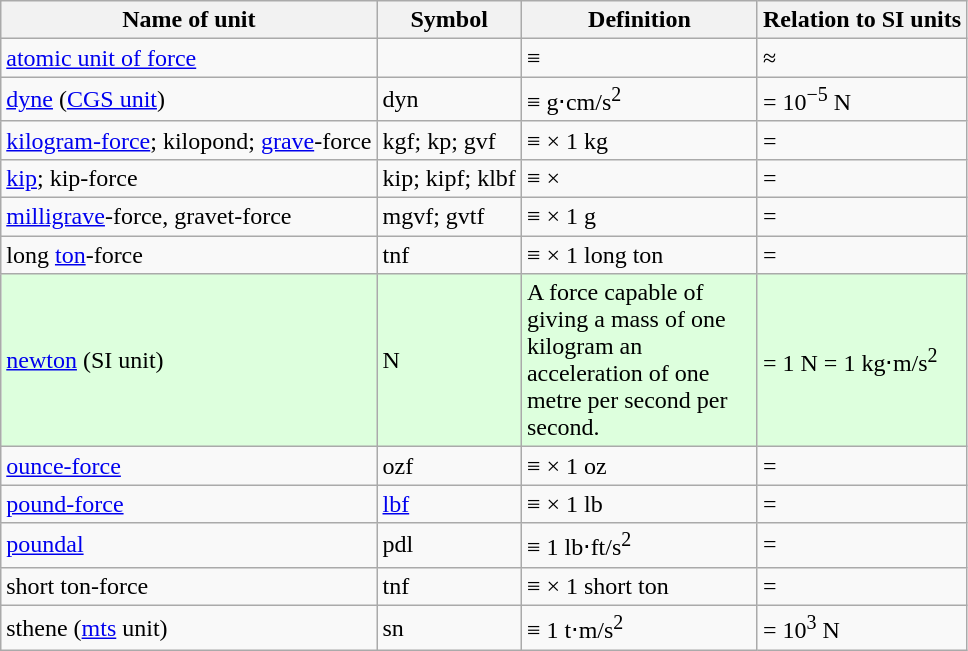<table class="wikitable">
<tr>
<th>Name of unit</th>
<th>Symbol</th>
<th width="150pt">Definition</th>
<th>Relation to SI units</th>
</tr>
<tr>
<td><a href='#'>atomic unit of force</a></td>
<td></td>
<td>≡ </td>
<td>≈ </td>
</tr>
<tr>
<td><a href='#'>dyne</a> (<a href='#'>CGS&nbsp;unit</a>)</td>
<td>dyn</td>
<td>≡ g⋅cm/s<sup>2</sup></td>
<td>= 10<sup>−5</sup> N</td>
</tr>
<tr>
<td><a href='#'>kilogram-force</a>; kilopond; <a href='#'>grave</a>-force</td>
<td>kgf; kp; gvf</td>
<td>≡  × 1 kg</td>
<td>= </td>
</tr>
<tr>
<td><a href='#'>kip</a>; kip-force</td>
<td>kip; kipf; klbf</td>
<td>≡  × </td>
<td>= </td>
</tr>
<tr>
<td><a href='#'>milligrave</a>-force, gravet-force</td>
<td>mgvf; gvtf</td>
<td>≡  × 1 g</td>
<td>= </td>
</tr>
<tr>
<td>long <a href='#'>ton</a>-force</td>
<td>tnf</td>
<td>≡  × 1 long ton</td>
<td>= </td>
</tr>
<tr style="background:#dfd;">
<td><a href='#'>newton</a> (SI unit)</td>
<td>N</td>
<td>A force capable of giving a mass of one kilogram an acceleration of one metre per second per second.</td>
<td>= 1 N = 1 kg⋅m/s<sup>2</sup></td>
</tr>
<tr>
<td><a href='#'>ounce-force</a></td>
<td>ozf</td>
<td>≡  × 1 oz</td>
<td>= </td>
</tr>
<tr>
<td><a href='#'>pound-force</a></td>
<td><a href='#'>lbf</a></td>
<td>≡  × 1 lb</td>
<td>= </td>
</tr>
<tr>
<td><a href='#'>poundal</a></td>
<td>pdl</td>
<td>≡ 1 lb⋅ft/s<sup>2</sup></td>
<td>= </td>
</tr>
<tr>
<td>short ton-force</td>
<td>tnf</td>
<td>≡  × 1 short ton</td>
<td>= </td>
</tr>
<tr>
<td>sthene (<a href='#'>mts</a> unit)</td>
<td>sn</td>
<td>≡ 1 t⋅m/s<sup>2</sup></td>
<td>= 10<sup>3</sup> N</td>
</tr>
</table>
